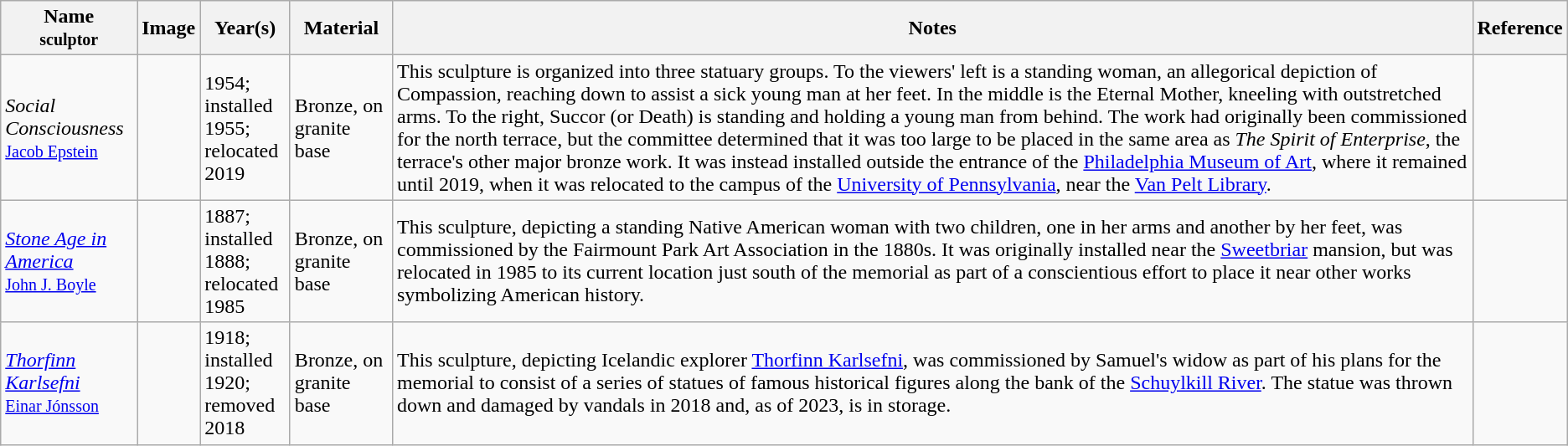<table class="wikitable">
<tr>
<th>Name<br><small>sculptor</small></th>
<th>Image</th>
<th>Year(s)</th>
<th>Material</th>
<th>Notes</th>
<th>Reference</th>
</tr>
<tr>
<td><em>Social Consciousness</em><br><a href='#'><small>Jacob Epstein</small></a></td>
<td></td>
<td>1954;<br>installed 1955;<br>relocated 2019</td>
<td>Bronze, on granite base</td>
<td>This sculpture is organized into three statuary groups. To the viewers' left is a standing woman, an allegorical depiction of Compassion, reaching down to assist a sick young man at her feet. In the middle is the Eternal Mother, kneeling with outstretched arms. To the right, Succor (or Death) is standing and holding a young man from behind. The work had originally been commissioned for the north terrace, but the committee determined that it was too large to be placed in the same area as <em>The Spirit of Enterprise</em>, the terrace's other major bronze work. It was instead installed outside the entrance of the <a href='#'>Philadelphia Museum of Art</a>, where it remained until 2019, when it was relocated to the campus of the <a href='#'>University of Pennsylvania</a>, near the <a href='#'>Van Pelt Library</a>.</td>
<td></td>
</tr>
<tr>
<td><em><a href='#'>Stone Age in America</a></em><br><a href='#'><small>John J. Boyle</small></a></td>
<td></td>
<td>1887;<br>installed 1888;<br>relocated 1985</td>
<td>Bronze, on granite base</td>
<td>This sculpture, depicting a standing Native American woman with two children, one in her arms and another by her feet, was commissioned by the Fairmount Park Art Association in the 1880s. It was originally installed near the <a href='#'>Sweetbriar</a> mansion, but was relocated in 1985 to its current location just south of the memorial as part of a conscientious effort to place it near other works symbolizing American history.</td>
<td></td>
</tr>
<tr>
<td><em><a href='#'>Thorfinn Karlsefni</a></em><br><a href='#'><small>Einar Jónsson</small></a></td>
<td></td>
<td>1918;<br>installed 1920;<br>removed 2018</td>
<td>Bronze, on granite base</td>
<td>This sculpture, depicting Icelandic explorer <a href='#'>Thorfinn Karlsefni</a>, was commissioned by Samuel's widow as part of his plans for the memorial to consist of a series of statues of famous historical figures along the bank of the <a href='#'>Schuylkill River</a>. The statue was thrown down and damaged by vandals in 2018 and, as of 2023, is in storage.</td>
<td></td>
</tr>
</table>
